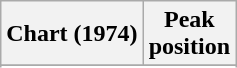<table class="wikitable sortable">
<tr>
<th align="left">Chart (1974)</th>
<th align="center">Peak<br>position</th>
</tr>
<tr>
</tr>
<tr>
</tr>
</table>
